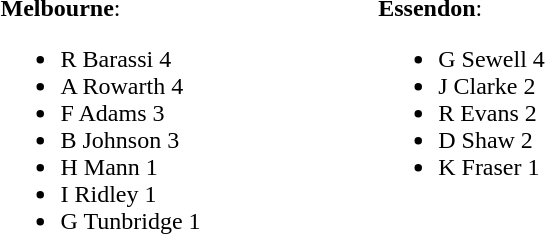<table width="40%">
<tr>
<td valign="top" width="30%"><br><strong>Melbourne</strong>:<ul><li>R Barassi 4</li><li>A Rowarth 4</li><li>F Adams 3</li><li>B Johnson 3</li><li>H Mann 1</li><li>I Ridley 1</li><li>G Tunbridge 1</li></ul></td>
<td valign="top" width="30%"><br><strong>Essendon</strong>:<ul><li>G Sewell 4</li><li>J Clarke 2</li><li>R Evans 2</li><li>D Shaw 2</li><li>K Fraser 1</li></ul></td>
</tr>
</table>
